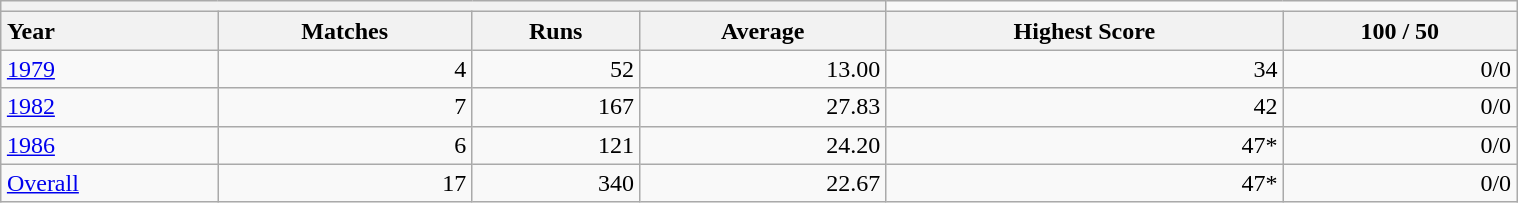<table class="wikitable" style="margin: 1em auto 1em auto" width="80%">
<tr>
<th colspan=4></th>
</tr>
<tr>
<th style="text-align:left;">Year</th>
<th>Matches</th>
<th>Runs</th>
<th>Average</th>
<th>Highest Score</th>
<th>100 / 50</th>
</tr>
<tr style="text-align:right;">
<td style="text-align:left;"><a href='#'>1979</a></td>
<td>4</td>
<td>52</td>
<td>13.00</td>
<td>34</td>
<td>0/0</td>
</tr>
<tr style="text-align:right;">
<td style="text-align:left;"><a href='#'>1982</a></td>
<td>7</td>
<td>167</td>
<td>27.83</td>
<td>42</td>
<td>0/0</td>
</tr>
<tr style="text-align:right;">
<td style="text-align:left;"><a href='#'>1986</a></td>
<td>6</td>
<td>121</td>
<td>24.20</td>
<td>47*</td>
<td>0/0</td>
</tr>
<tr style="text-align:right;">
<td style="text-align:left;"><a href='#'>Overall</a></td>
<td>17</td>
<td>340</td>
<td>22.67</td>
<td>47*</td>
<td>0/0</td>
</tr>
</table>
